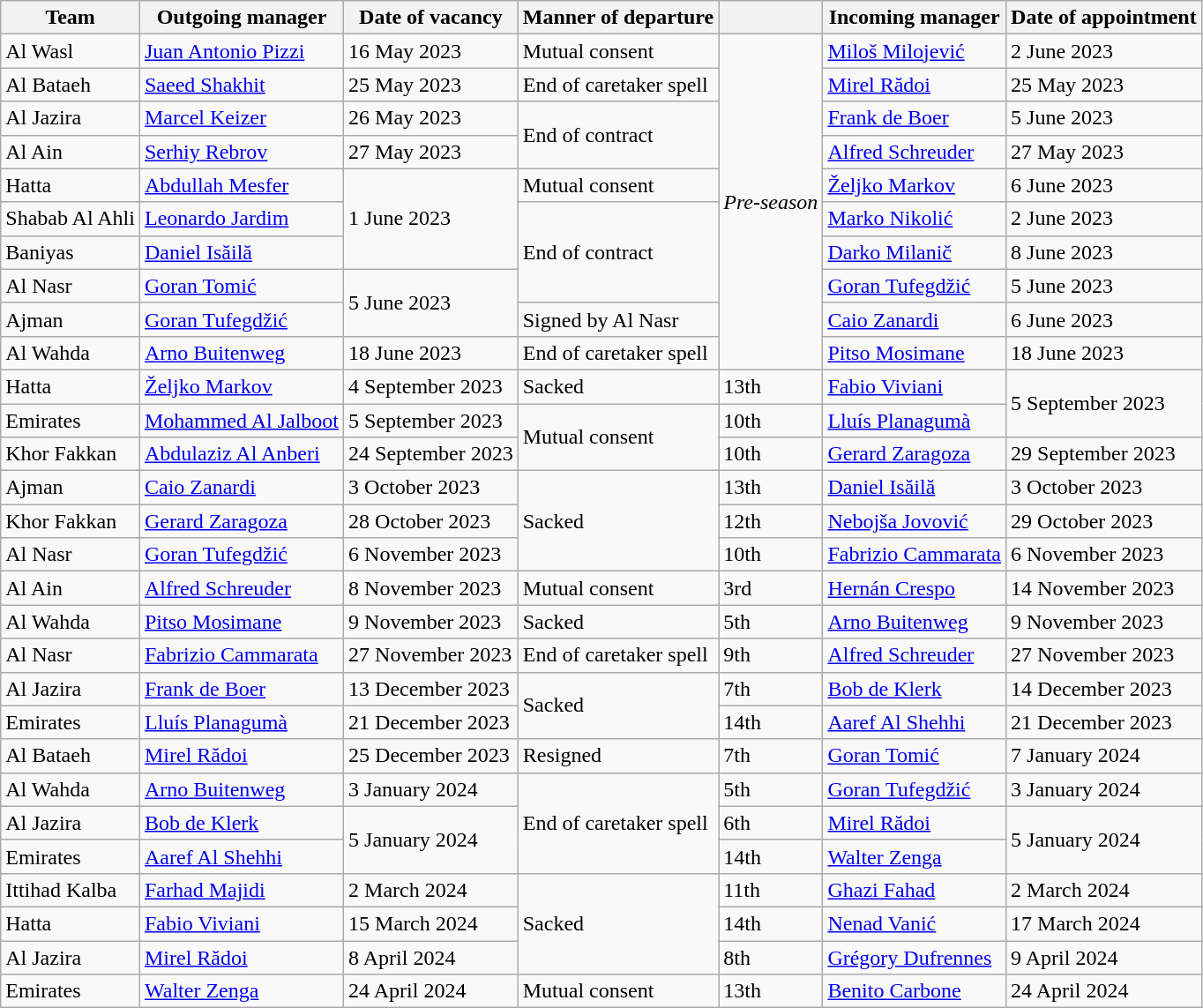<table class="wikitable">
<tr>
<th>Team</th>
<th>Outgoing manager</th>
<th>Date of vacancy</th>
<th>Manner of departure</th>
<th></th>
<th>Incoming manager</th>
<th>Date of appointment</th>
</tr>
<tr>
<td>Al Wasl</td>
<td> <a href='#'>Juan Antonio Pizzi</a></td>
<td>16 May 2023</td>
<td>Mutual consent</td>
<td rowspan=10><em>Pre-season</em></td>
<td> <a href='#'> Miloš Milojević</a></td>
<td>2 June 2023</td>
</tr>
<tr>
<td>Al Bataeh</td>
<td> <a href='#'>Saeed Shakhit</a></td>
<td>25 May 2023</td>
<td>End of caretaker spell</td>
<td> <a href='#'>Mirel Rădoi</a></td>
<td>25 May 2023</td>
</tr>
<tr>
<td>Al Jazira</td>
<td> <a href='#'>Marcel Keizer</a></td>
<td>26 May 2023</td>
<td rowspan=2>End of contract</td>
<td> <a href='#'>Frank de Boer</a></td>
<td>5 June 2023</td>
</tr>
<tr>
<td>Al Ain</td>
<td> <a href='#'>Serhiy Rebrov</a></td>
<td>27 May 2023</td>
<td> <a href='#'>Alfred Schreuder</a></td>
<td>27 May 2023</td>
</tr>
<tr>
<td>Hatta</td>
<td> <a href='#'>Abdullah Mesfer</a></td>
<td rowspan=3>1 June 2023</td>
<td>Mutual consent</td>
<td> <a href='#'>Željko Markov</a></td>
<td>6 June 2023</td>
</tr>
<tr>
<td>Shabab Al Ahli</td>
<td> <a href='#'>Leonardo Jardim</a></td>
<td rowspan=3>End of contract</td>
<td> <a href='#'>Marko Nikolić</a></td>
<td>2 June 2023</td>
</tr>
<tr>
<td>Baniyas</td>
<td> <a href='#'>Daniel Isăilă</a></td>
<td> <a href='#'>Darko Milanič</a></td>
<td>8 June 2023</td>
</tr>
<tr>
<td>Al Nasr</td>
<td> <a href='#'>Goran Tomić</a></td>
<td rowspan=2>5 June 2023</td>
<td> <a href='#'>Goran Tufegdžić</a></td>
<td>5 June 2023</td>
</tr>
<tr>
<td>Ajman</td>
<td> <a href='#'>Goran Tufegdžić</a></td>
<td>Signed by Al Nasr</td>
<td> <a href='#'>Caio Zanardi</a></td>
<td>6 June 2023</td>
</tr>
<tr>
<td>Al Wahda</td>
<td> <a href='#'>Arno Buitenweg</a></td>
<td>18 June 2023</td>
<td>End of caretaker spell</td>
<td> <a href='#'>Pitso Mosimane</a></td>
<td>18 June 2023</td>
</tr>
<tr>
<td>Hatta</td>
<td> <a href='#'>Željko Markov</a></td>
<td>4 September 2023</td>
<td>Sacked</td>
<td>13th</td>
<td> <a href='#'>Fabio Viviani</a></td>
<td rowspan=2>5 September 2023</td>
</tr>
<tr>
<td>Emirates</td>
<td> <a href='#'>Mohammed Al Jalboot</a></td>
<td>5 September 2023</td>
<td rowspan=2>Mutual consent</td>
<td>10th</td>
<td> <a href='#'>Lluís Planagumà</a></td>
</tr>
<tr>
<td>Khor Fakkan</td>
<td> <a href='#'>Abdulaziz Al Anberi</a></td>
<td>24 September 2023</td>
<td>10th</td>
<td> <a href='#'>Gerard Zaragoza</a></td>
<td>29 September 2023</td>
</tr>
<tr>
<td>Ajman</td>
<td> <a href='#'>Caio Zanardi</a></td>
<td>3 October 2023</td>
<td rowspan=3>Sacked</td>
<td>13th</td>
<td> <a href='#'>Daniel Isăilă</a></td>
<td>3 October 2023</td>
</tr>
<tr>
<td>Khor Fakkan</td>
<td> <a href='#'>Gerard Zaragoza</a></td>
<td>28 October 2023</td>
<td>12th</td>
<td> <a href='#'>Nebojša Jovović</a></td>
<td>29 October 2023</td>
</tr>
<tr>
<td>Al Nasr</td>
<td> <a href='#'>Goran Tufegdžić</a></td>
<td>6 November 2023</td>
<td>10th</td>
<td> <a href='#'>Fabrizio Cammarata</a></td>
<td>6 November 2023</td>
</tr>
<tr>
<td>Al Ain</td>
<td> <a href='#'>Alfred Schreuder</a></td>
<td>8 November 2023</td>
<td>Mutual consent</td>
<td>3rd</td>
<td> <a href='#'>Hernán Crespo</a></td>
<td>14 November 2023</td>
</tr>
<tr>
<td>Al Wahda</td>
<td> <a href='#'>Pitso Mosimane</a></td>
<td>9 November 2023</td>
<td>Sacked</td>
<td>5th</td>
<td> <a href='#'>Arno Buitenweg</a></td>
<td>9 November 2023</td>
</tr>
<tr>
<td>Al Nasr</td>
<td> <a href='#'>Fabrizio Cammarata</a></td>
<td>27 November 2023</td>
<td>End of caretaker spell</td>
<td>9th</td>
<td> <a href='#'>Alfred Schreuder</a></td>
<td>27 November 2023</td>
</tr>
<tr>
<td>Al Jazira</td>
<td> <a href='#'>Frank de Boer</a></td>
<td>13 December 2023</td>
<td rowspan=2>Sacked</td>
<td>7th</td>
<td> <a href='#'>Bob de Klerk</a></td>
<td>14 December 2023</td>
</tr>
<tr>
<td>Emirates</td>
<td> <a href='#'>Lluís Planagumà</a></td>
<td>21 December 2023</td>
<td>14th</td>
<td> <a href='#'>Aaref Al Shehhi</a></td>
<td>21 December 2023</td>
</tr>
<tr>
<td>Al Bataeh</td>
<td> <a href='#'>Mirel Rădoi</a></td>
<td>25 December 2023</td>
<td>Resigned</td>
<td>7th</td>
<td> <a href='#'>Goran Tomić</a></td>
<td>7 January 2024</td>
</tr>
<tr>
<td>Al Wahda</td>
<td> <a href='#'>Arno Buitenweg</a></td>
<td>3 January 2024</td>
<td rowspan=3>End of caretaker spell</td>
<td>5th</td>
<td> <a href='#'>Goran Tufegdžić</a></td>
<td>3 January 2024</td>
</tr>
<tr>
<td>Al Jazira</td>
<td> <a href='#'>Bob de Klerk</a></td>
<td rowspan=2>5 January 2024</td>
<td>6th</td>
<td> <a href='#'>Mirel Rădoi</a></td>
<td rowspan=2>5 January 2024</td>
</tr>
<tr>
<td>Emirates</td>
<td> <a href='#'>Aaref Al Shehhi</a></td>
<td>14th</td>
<td> <a href='#'>Walter Zenga</a></td>
</tr>
<tr>
<td>Ittihad Kalba</td>
<td> <a href='#'>Farhad Majidi</a></td>
<td>2 March 2024</td>
<td rowspan=3>Sacked</td>
<td>11th</td>
<td> <a href='#'>Ghazi Fahad</a></td>
<td>2 March 2024</td>
</tr>
<tr>
<td>Hatta</td>
<td> <a href='#'>Fabio Viviani</a></td>
<td>15 March 2024</td>
<td>14th</td>
<td> <a href='#'>Nenad Vanić</a></td>
<td>17 March 2024</td>
</tr>
<tr>
<td>Al Jazira</td>
<td> <a href='#'>Mirel Rădoi</a></td>
<td>8 April 2024</td>
<td>8th</td>
<td> <a href='#'>Grégory Dufrennes</a></td>
<td>9 April 2024</td>
</tr>
<tr>
<td>Emirates</td>
<td> <a href='#'>Walter Zenga</a></td>
<td>24 April 2024</td>
<td>Mutual consent</td>
<td>13th</td>
<td> <a href='#'>Benito Carbone</a></td>
<td>24 April 2024</td>
</tr>
</table>
